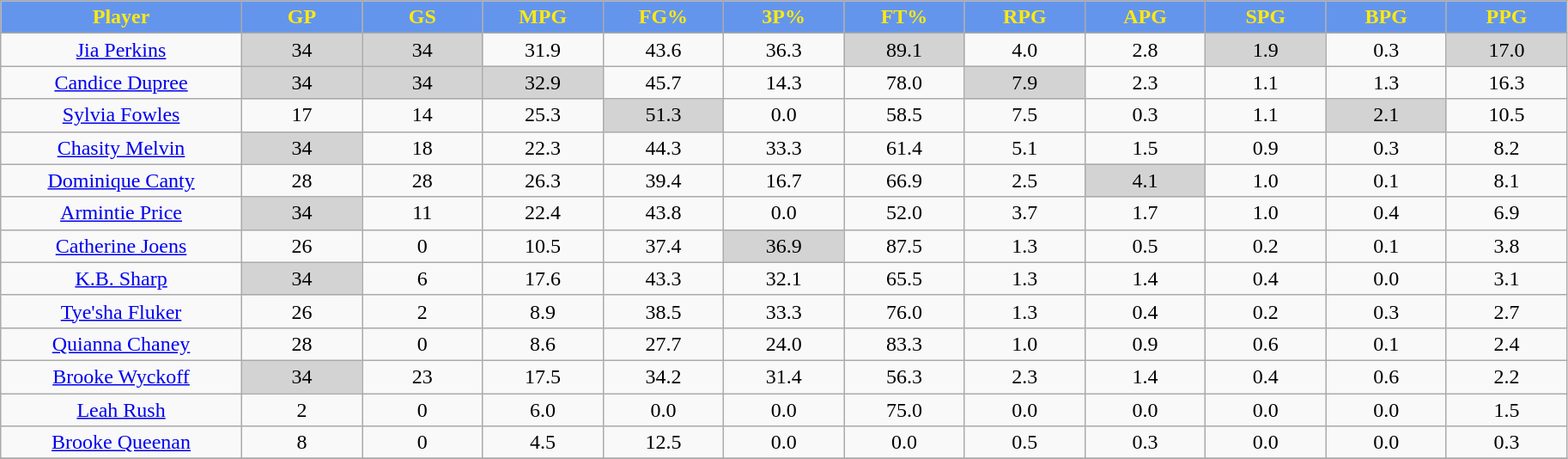<table class="wikitable sortable" style="text-align:center;">
<tr>
<th style="background:#6495ED;color:#FDE910;" width="10%">Player</th>
<th style="background:#6495ED;color:#FDE910;" width="5%">GP</th>
<th style="background:#6495ED;color:#FDE910;" width="5%">GS</th>
<th style="background:#6495ED;color:#FDE910;" width="5%">MPG</th>
<th style="background:#6495ED;color:#FDE910;" width="5%">FG%</th>
<th style="background:#6495ED;color:#FDE910;" width="5%">3P%</th>
<th style="background:#6495ED;color:#FDE910;" width="5%">FT%</th>
<th style="background:#6495ED;color:#FDE910;" width="5%">RPG</th>
<th style="background:#6495ED;color:#FDE910;" width="5%">APG</th>
<th style="background:#6495ED;color:#FDE910;" width="5%">SPG</th>
<th style="background:#6495ED;color:#FDE910;" width="5%">BPG</th>
<th style="background:#6495ED;color:#FDE910;" width="5%">PPG</th>
</tr>
<tr>
<td><a href='#'>Jia Perkins</a></td>
<td style="background:#D3D3D3;">34</td>
<td style="background:#D3D3D3;">34</td>
<td>31.9</td>
<td>43.6</td>
<td>36.3</td>
<td style="background:#D3D3D3;">89.1</td>
<td>4.0</td>
<td>2.8</td>
<td style="background:#D3D3D3;">1.9</td>
<td>0.3</td>
<td style="background:#D3D3D3;">17.0</td>
</tr>
<tr>
<td><a href='#'>Candice Dupree</a></td>
<td style="background:#D3D3D3;">34</td>
<td style="background:#D3D3D3;">34</td>
<td style="background:#D3D3D3;">32.9</td>
<td>45.7</td>
<td>14.3</td>
<td>78.0</td>
<td style="background:#D3D3D3;">7.9</td>
<td>2.3</td>
<td>1.1</td>
<td>1.3</td>
<td>16.3</td>
</tr>
<tr>
<td><a href='#'>Sylvia Fowles</a></td>
<td>17</td>
<td>14</td>
<td>25.3</td>
<td style="background:#D3D3D3;">51.3</td>
<td>0.0</td>
<td>58.5</td>
<td>7.5</td>
<td>0.3</td>
<td>1.1</td>
<td style="background:#D3D3D3;">2.1</td>
<td>10.5</td>
</tr>
<tr>
<td><a href='#'>Chasity Melvin</a></td>
<td style="background:#D3D3D3;">34</td>
<td>18</td>
<td>22.3</td>
<td>44.3</td>
<td>33.3</td>
<td>61.4</td>
<td>5.1</td>
<td>1.5</td>
<td>0.9</td>
<td>0.3</td>
<td>8.2</td>
</tr>
<tr>
<td><a href='#'>Dominique Canty</a></td>
<td>28</td>
<td>28</td>
<td>26.3</td>
<td>39.4</td>
<td>16.7</td>
<td>66.9</td>
<td>2.5</td>
<td style="background:#D3D3D3;">4.1</td>
<td>1.0</td>
<td>0.1</td>
<td>8.1</td>
</tr>
<tr>
<td><a href='#'>Armintie Price</a></td>
<td style="background:#D3D3D3;">34</td>
<td>11</td>
<td>22.4</td>
<td>43.8</td>
<td>0.0</td>
<td>52.0</td>
<td>3.7</td>
<td>1.7</td>
<td>1.0</td>
<td>0.4</td>
<td>6.9</td>
</tr>
<tr>
<td><a href='#'>Catherine Joens</a></td>
<td>26</td>
<td>0</td>
<td>10.5</td>
<td>37.4</td>
<td style="background:#D3D3D3;">36.9</td>
<td>87.5</td>
<td>1.3</td>
<td>0.5</td>
<td>0.2</td>
<td>0.1</td>
<td>3.8</td>
</tr>
<tr>
<td><a href='#'>K.B. Sharp</a></td>
<td style="background:#D3D3D3;">34</td>
<td>6</td>
<td>17.6</td>
<td>43.3</td>
<td>32.1</td>
<td>65.5</td>
<td>1.3</td>
<td>1.4</td>
<td>0.4</td>
<td>0.0</td>
<td>3.1</td>
</tr>
<tr>
<td><a href='#'>Tye'sha Fluker</a></td>
<td>26</td>
<td>2</td>
<td>8.9</td>
<td>38.5</td>
<td>33.3</td>
<td>76.0</td>
<td>1.3</td>
<td>0.4</td>
<td>0.2</td>
<td>0.3</td>
<td>2.7</td>
</tr>
<tr>
<td><a href='#'>Quianna Chaney</a></td>
<td>28</td>
<td>0</td>
<td>8.6</td>
<td>27.7</td>
<td>24.0</td>
<td>83.3</td>
<td>1.0</td>
<td>0.9</td>
<td>0.6</td>
<td>0.1</td>
<td>2.4</td>
</tr>
<tr>
<td><a href='#'>Brooke Wyckoff</a></td>
<td style="background:#D3D3D3;">34</td>
<td>23</td>
<td>17.5</td>
<td>34.2</td>
<td>31.4</td>
<td>56.3</td>
<td>2.3</td>
<td>1.4</td>
<td>0.4</td>
<td>0.6</td>
<td>2.2</td>
</tr>
<tr>
<td><a href='#'>Leah Rush</a></td>
<td>2</td>
<td>0</td>
<td>6.0</td>
<td>0.0</td>
<td>0.0</td>
<td>75.0</td>
<td>0.0</td>
<td>0.0</td>
<td>0.0</td>
<td>0.0</td>
<td>1.5</td>
</tr>
<tr>
<td><a href='#'>Brooke Queenan</a></td>
<td>8</td>
<td>0</td>
<td>4.5</td>
<td>12.5</td>
<td>0.0</td>
<td>0.0</td>
<td>0.5</td>
<td>0.3</td>
<td>0.0</td>
<td>0.0</td>
<td>0.3</td>
</tr>
<tr>
</tr>
</table>
